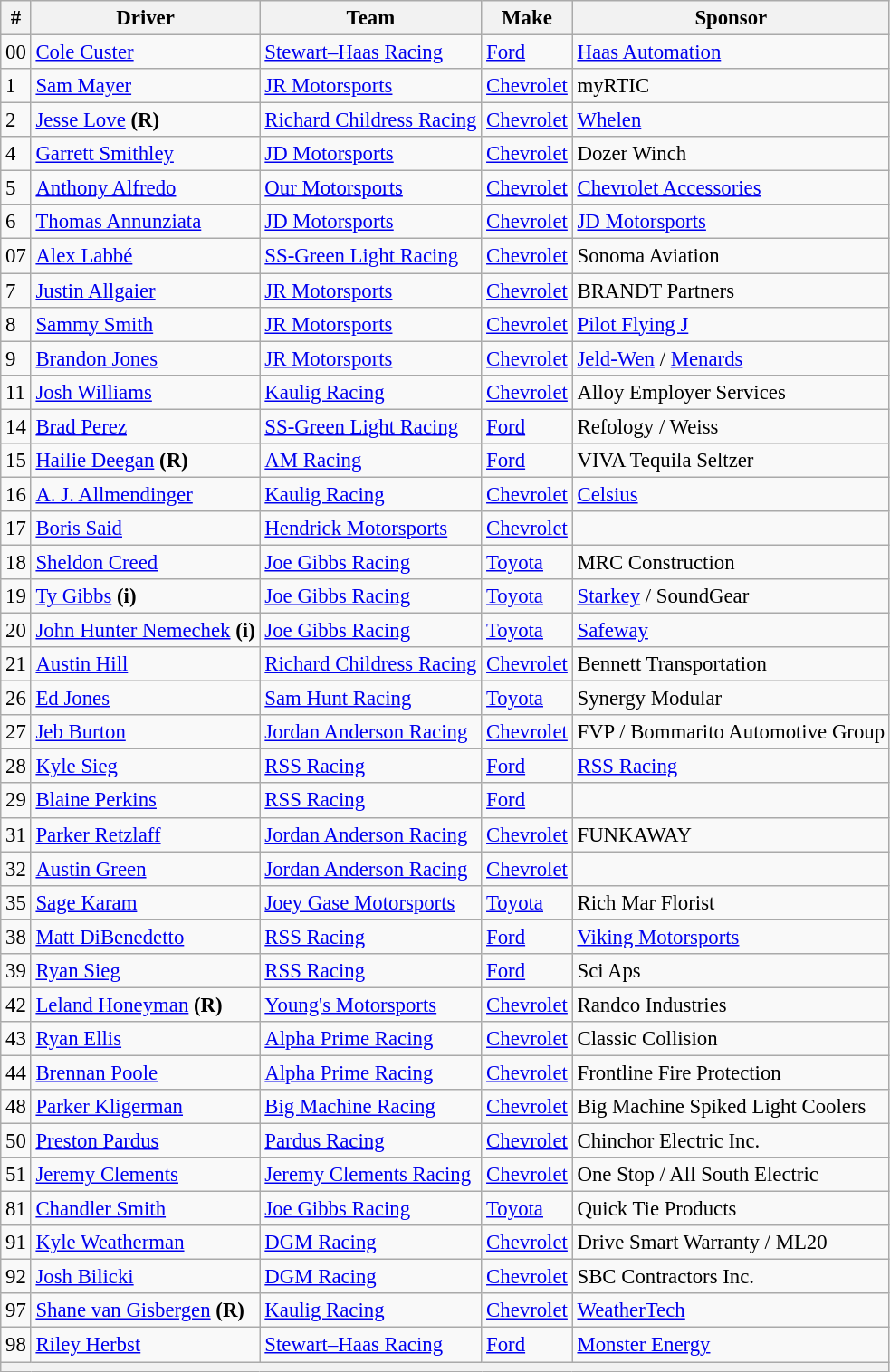<table class="wikitable" style="font-size: 95%;">
<tr>
<th>#</th>
<th>Driver</th>
<th>Team</th>
<th>Make</th>
<th>Sponsor</th>
</tr>
<tr>
<td>00</td>
<td><a href='#'>Cole Custer</a></td>
<td><a href='#'>Stewart–Haas Racing</a></td>
<td><a href='#'>Ford</a></td>
<td><a href='#'>Haas Automation</a></td>
</tr>
<tr>
<td>1</td>
<td><a href='#'>Sam Mayer</a></td>
<td><a href='#'>JR Motorsports</a></td>
<td><a href='#'>Chevrolet</a></td>
<td>myRTIC</td>
</tr>
<tr>
<td>2</td>
<td><a href='#'>Jesse Love</a> <strong>(R)</strong></td>
<td nowrap><a href='#'>Richard Childress Racing</a></td>
<td><a href='#'>Chevrolet</a></td>
<td><a href='#'>Whelen</a></td>
</tr>
<tr>
<td>4</td>
<td><a href='#'>Garrett Smithley</a></td>
<td><a href='#'>JD Motorsports</a></td>
<td><a href='#'>Chevrolet</a></td>
<td>Dozer Winch</td>
</tr>
<tr>
<td>5</td>
<td><a href='#'>Anthony Alfredo</a></td>
<td><a href='#'>Our Motorsports</a></td>
<td><a href='#'>Chevrolet</a></td>
<td><a href='#'>Chevrolet Accessories</a></td>
</tr>
<tr>
<td>6</td>
<td><a href='#'>Thomas Annunziata</a></td>
<td><a href='#'>JD Motorsports</a></td>
<td><a href='#'>Chevrolet</a></td>
<td><a href='#'>JD Motorsports</a></td>
</tr>
<tr>
<td>07</td>
<td><a href='#'>Alex Labbé</a></td>
<td><a href='#'>SS-Green Light Racing</a></td>
<td><a href='#'>Chevrolet</a></td>
<td>Sonoma Aviation</td>
</tr>
<tr>
<td>7</td>
<td><a href='#'>Justin Allgaier</a></td>
<td><a href='#'>JR Motorsports</a></td>
<td><a href='#'>Chevrolet</a></td>
<td nowrap>BRANDT Partners</td>
</tr>
<tr>
<td>8</td>
<td><a href='#'>Sammy Smith</a></td>
<td><a href='#'>JR Motorsports</a></td>
<td><a href='#'>Chevrolet</a></td>
<td><a href='#'>Pilot Flying J</a></td>
</tr>
<tr>
<td>9</td>
<td><a href='#'>Brandon Jones</a></td>
<td><a href='#'>JR Motorsports</a></td>
<td><a href='#'>Chevrolet</a></td>
<td><a href='#'>Jeld-Wen</a> / <a href='#'>Menards</a></td>
</tr>
<tr>
<td>11</td>
<td><a href='#'>Josh Williams</a></td>
<td><a href='#'>Kaulig Racing</a></td>
<td><a href='#'>Chevrolet</a></td>
<td>Alloy Employer Services</td>
</tr>
<tr>
<td>14</td>
<td><a href='#'>Brad Perez</a></td>
<td><a href='#'>SS-Green Light Racing</a></td>
<td><a href='#'>Ford</a></td>
<td>Refology / Weiss</td>
</tr>
<tr>
<td>15</td>
<td><a href='#'>Hailie Deegan</a> <strong>(R)</strong></td>
<td><a href='#'>AM Racing</a></td>
<td><a href='#'>Ford</a></td>
<td>VIVA Tequila Seltzer</td>
</tr>
<tr>
<td>16</td>
<td><a href='#'>A. J. Allmendinger</a></td>
<td><a href='#'>Kaulig Racing</a></td>
<td><a href='#'>Chevrolet</a></td>
<td><a href='#'>Celsius</a></td>
</tr>
<tr>
<td>17</td>
<td><a href='#'>Boris Said</a></td>
<td><a href='#'>Hendrick Motorsports</a></td>
<td><a href='#'>Chevrolet</a></td>
<td></td>
</tr>
<tr>
<td>18</td>
<td><a href='#'>Sheldon Creed</a></td>
<td><a href='#'>Joe Gibbs Racing</a></td>
<td><a href='#'>Toyota</a></td>
<td>MRC Construction</td>
</tr>
<tr>
<td>19</td>
<td><a href='#'>Ty Gibbs</a> <strong>(i)</strong></td>
<td><a href='#'>Joe Gibbs Racing</a></td>
<td><a href='#'>Toyota</a></td>
<td><a href='#'>Starkey</a> / SoundGear</td>
</tr>
<tr>
<td>20</td>
<td nowrap><a href='#'>John Hunter Nemechek</a> <strong>(i)</strong></td>
<td><a href='#'>Joe Gibbs Racing</a></td>
<td><a href='#'>Toyota</a></td>
<td><a href='#'>Safeway</a></td>
</tr>
<tr>
<td>21</td>
<td><a href='#'>Austin Hill</a></td>
<td><a href='#'>Richard Childress Racing</a></td>
<td><a href='#'>Chevrolet</a></td>
<td>Bennett Transportation</td>
</tr>
<tr>
<td>26</td>
<td><a href='#'>Ed Jones</a></td>
<td><a href='#'>Sam Hunt Racing</a></td>
<td><a href='#'>Toyota</a></td>
<td>Synergy Modular</td>
</tr>
<tr>
<td>27</td>
<td><a href='#'>Jeb Burton</a></td>
<td><a href='#'>Jordan Anderson Racing</a></td>
<td><a href='#'>Chevrolet</a></td>
<td>FVP / Bommarito Automotive Group</td>
</tr>
<tr>
<td>28</td>
<td><a href='#'>Kyle Sieg</a></td>
<td><a href='#'>RSS Racing</a></td>
<td><a href='#'>Ford</a></td>
<td><a href='#'>RSS Racing</a></td>
</tr>
<tr>
<td>29</td>
<td><a href='#'>Blaine Perkins</a></td>
<td><a href='#'>RSS Racing</a></td>
<td><a href='#'>Ford</a></td>
<td></td>
</tr>
<tr>
<td>31</td>
<td><a href='#'>Parker Retzlaff</a></td>
<td><a href='#'>Jordan Anderson Racing</a></td>
<td><a href='#'>Chevrolet</a></td>
<td>FUNKAWAY</td>
</tr>
<tr>
<td>32</td>
<td><a href='#'>Austin Green</a></td>
<td><a href='#'>Jordan Anderson Racing</a></td>
<td><a href='#'>Chevrolet</a></td>
<td></td>
</tr>
<tr>
<td>35</td>
<td><a href='#'>Sage Karam</a></td>
<td><a href='#'>Joey Gase Motorsports</a></td>
<td><a href='#'>Toyota</a></td>
<td>Rich Mar Florist</td>
</tr>
<tr>
<td>38</td>
<td><a href='#'>Matt DiBenedetto</a></td>
<td><a href='#'>RSS Racing</a></td>
<td><a href='#'>Ford</a></td>
<td><a href='#'>Viking Motorsports</a></td>
</tr>
<tr>
<td>39</td>
<td><a href='#'>Ryan Sieg</a></td>
<td><a href='#'>RSS Racing</a></td>
<td><a href='#'>Ford</a></td>
<td>Sci Aps</td>
</tr>
<tr>
<td>42</td>
<td><a href='#'>Leland Honeyman</a> <strong>(R)</strong></td>
<td><a href='#'>Young's Motorsports</a></td>
<td><a href='#'>Chevrolet</a></td>
<td>Randco Industries</td>
</tr>
<tr>
<td>43</td>
<td><a href='#'>Ryan Ellis</a></td>
<td><a href='#'>Alpha Prime Racing</a></td>
<td><a href='#'>Chevrolet</a></td>
<td>Classic Collision</td>
</tr>
<tr>
<td>44</td>
<td><a href='#'>Brennan Poole</a></td>
<td><a href='#'>Alpha Prime Racing</a></td>
<td><a href='#'>Chevrolet</a></td>
<td>Frontline Fire Protection</td>
</tr>
<tr>
<td>48</td>
<td><a href='#'>Parker Kligerman</a></td>
<td><a href='#'>Big Machine Racing</a></td>
<td><a href='#'>Chevrolet</a></td>
<td nowrap>Big Machine Spiked Light Coolers</td>
</tr>
<tr>
<td>50</td>
<td><a href='#'>Preston Pardus</a></td>
<td><a href='#'>Pardus Racing</a></td>
<td><a href='#'>Chevrolet</a></td>
<td>Chinchor Electric Inc.</td>
</tr>
<tr>
<td>51</td>
<td><a href='#'>Jeremy Clements</a></td>
<td><a href='#'>Jeremy Clements Racing</a></td>
<td><a href='#'>Chevrolet</a></td>
<td>One Stop / All South Electric</td>
</tr>
<tr>
<td>81</td>
<td><a href='#'>Chandler Smith</a></td>
<td><a href='#'>Joe Gibbs Racing</a></td>
<td><a href='#'>Toyota</a></td>
<td>Quick Tie Products</td>
</tr>
<tr>
<td>91</td>
<td><a href='#'>Kyle Weatherman</a></td>
<td><a href='#'>DGM Racing</a></td>
<td><a href='#'>Chevrolet</a></td>
<td>Drive Smart Warranty / ML20</td>
</tr>
<tr>
<td>92</td>
<td><a href='#'>Josh Bilicki</a></td>
<td><a href='#'>DGM Racing</a></td>
<td><a href='#'>Chevrolet</a></td>
<td>SBC Contractors Inc.</td>
</tr>
<tr>
<td>97</td>
<td nowrap><a href='#'>Shane van Gisbergen</a> <strong>(R)</strong></td>
<td><a href='#'>Kaulig Racing</a></td>
<td><a href='#'>Chevrolet</a></td>
<td><a href='#'>WeatherTech</a></td>
</tr>
<tr>
<td>98</td>
<td><a href='#'>Riley Herbst</a></td>
<td><a href='#'>Stewart–Haas Racing</a></td>
<td><a href='#'>Ford</a></td>
<td><a href='#'>Monster Energy</a></td>
</tr>
<tr>
<th colspan="5"></th>
</tr>
</table>
